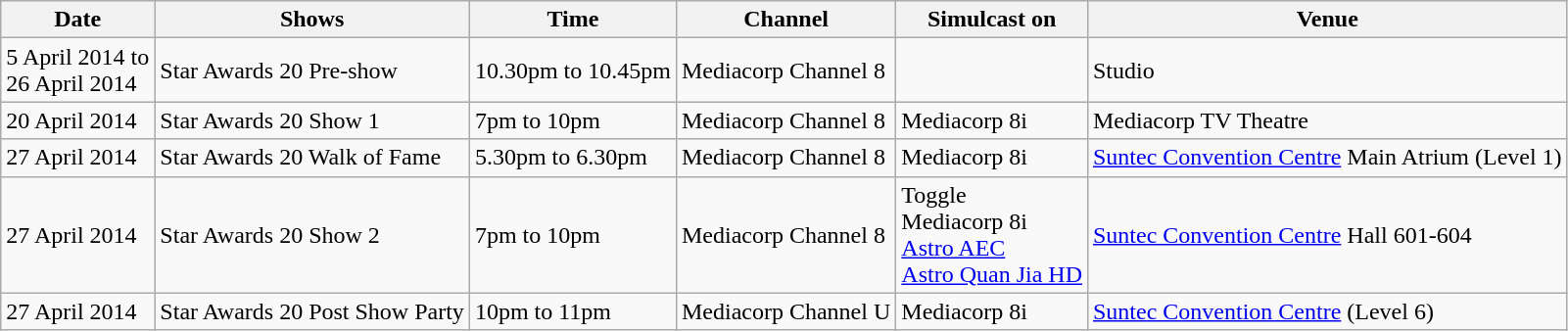<table class="wikitable">
<tr>
<th>Date</th>
<th>Shows</th>
<th>Time</th>
<th>Channel</th>
<th>Simulcast on</th>
<th>Venue</th>
</tr>
<tr>
<td>5 April 2014 to <br> 26 April 2014</td>
<td>Star Awards 20 Pre-show</td>
<td>10.30pm to 10.45pm</td>
<td>Mediacorp Channel 8</td>
<td></td>
<td>Studio</td>
</tr>
<tr>
<td>20 April 2014</td>
<td>Star Awards 20 Show 1</td>
<td>7pm to 10pm</td>
<td>Mediacorp Channel 8</td>
<td>Mediacorp 8i</td>
<td>Mediacorp TV Theatre</td>
</tr>
<tr>
<td>27 April 2014</td>
<td>Star Awards 20 Walk of Fame</td>
<td>5.30pm to 6.30pm</td>
<td>Mediacorp Channel 8</td>
<td>Mediacorp 8i</td>
<td><a href='#'>Suntec Convention Centre</a> Main Atrium (Level 1)</td>
</tr>
<tr>
<td>27 April 2014</td>
<td>Star Awards 20 Show 2</td>
<td>7pm to 10pm</td>
<td>Mediacorp Channel 8</td>
<td>Toggle<br>Mediacorp 8i <br> <a href='#'>Astro AEC</a><br> <a href='#'>Astro Quan Jia HD</a></td>
<td><a href='#'>Suntec Convention Centre</a> Hall 601-604</td>
</tr>
<tr>
<td>27 April 2014</td>
<td>Star Awards 20 Post Show Party</td>
<td>10pm to 11pm</td>
<td>Mediacorp Channel U</td>
<td>Mediacorp 8i</td>
<td><a href='#'>Suntec Convention Centre</a> (Level 6)</td>
</tr>
</table>
